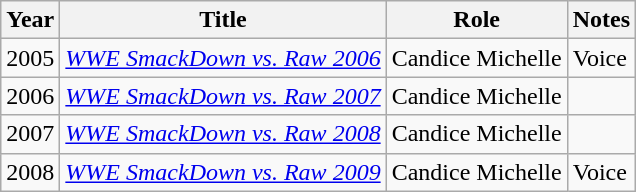<table class="wikitable sortable">
<tr>
<th>Year</th>
<th>Title</th>
<th>Role</th>
<th class="unsortable">Notes</th>
</tr>
<tr>
<td>2005</td>
<td><a href='#'><em>WWE SmackDown vs. Raw 2006</em></a></td>
<td>Candice Michelle</td>
<td>Voice</td>
</tr>
<tr>
<td>2006</td>
<td><em><a href='#'>WWE SmackDown vs. Raw 2007</a></em></td>
<td>Candice Michelle</td>
<td></td>
</tr>
<tr>
<td>2007</td>
<td><em><a href='#'>WWE SmackDown vs. Raw 2008</a></em></td>
<td>Candice Michelle</td>
<td></td>
</tr>
<tr>
<td>2008</td>
<td><em><a href='#'>WWE SmackDown vs. Raw 2009</a></em></td>
<td>Candice Michelle</td>
<td>Voice</td>
</tr>
</table>
